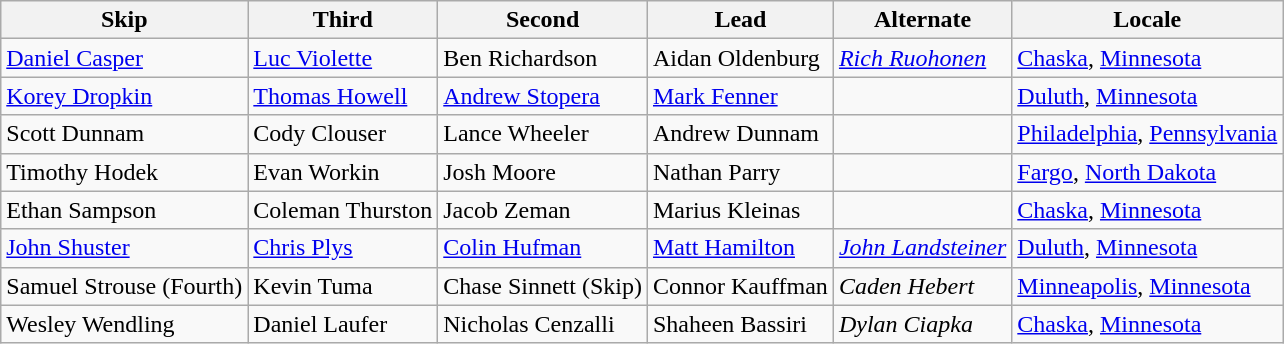<table class="wikitable">
<tr>
<th scope="col">Skip</th>
<th scope="col">Third</th>
<th scope="col">Second</th>
<th scope="col">Lead</th>
<th scope="col">Alternate</th>
<th scope="col">Locale</th>
</tr>
<tr>
<td><a href='#'>Daniel Casper</a></td>
<td><a href='#'>Luc Violette</a></td>
<td>Ben Richardson</td>
<td>Aidan Oldenburg</td>
<td><em><a href='#'>Rich Ruohonen</a></em></td>
<td> <a href='#'>Chaska</a>, <a href='#'>Minnesota</a></td>
</tr>
<tr>
<td><a href='#'>Korey Dropkin</a></td>
<td><a href='#'>Thomas Howell</a></td>
<td><a href='#'>Andrew Stopera</a></td>
<td><a href='#'>Mark Fenner</a></td>
<td></td>
<td> <a href='#'>Duluth</a>, <a href='#'>Minnesota</a></td>
</tr>
<tr>
<td>Scott Dunnam</td>
<td>Cody Clouser</td>
<td>Lance Wheeler</td>
<td>Andrew Dunnam</td>
<td></td>
<td> <a href='#'>Philadelphia</a>, <a href='#'>Pennsylvania</a></td>
</tr>
<tr>
<td>Timothy Hodek</td>
<td>Evan Workin</td>
<td>Josh Moore</td>
<td>Nathan Parry</td>
<td></td>
<td> <a href='#'>Fargo</a>, <a href='#'>North Dakota</a></td>
</tr>
<tr>
<td>Ethan Sampson</td>
<td>Coleman Thurston</td>
<td>Jacob Zeman</td>
<td>Marius Kleinas</td>
<td></td>
<td> <a href='#'>Chaska</a>, <a href='#'>Minnesota</a></td>
</tr>
<tr>
<td><a href='#'>John Shuster</a></td>
<td><a href='#'>Chris Plys</a></td>
<td><a href='#'>Colin Hufman</a></td>
<td><a href='#'>Matt Hamilton</a></td>
<td><em><a href='#'>John Landsteiner</a></em></td>
<td> <a href='#'>Duluth</a>, <a href='#'>Minnesota</a></td>
</tr>
<tr>
<td>Samuel Strouse (Fourth)</td>
<td>Kevin Tuma</td>
<td>Chase Sinnett (Skip)</td>
<td>Connor Kauffman</td>
<td><em>Caden Hebert</em></td>
<td> <a href='#'>Minneapolis</a>, <a href='#'>Minnesota</a></td>
</tr>
<tr>
<td>Wesley Wendling</td>
<td>Daniel Laufer</td>
<td>Nicholas Cenzalli</td>
<td>Shaheen Bassiri</td>
<td><em>Dylan Ciapka</em></td>
<td> <a href='#'>Chaska</a>, <a href='#'>Minnesota</a></td>
</tr>
</table>
